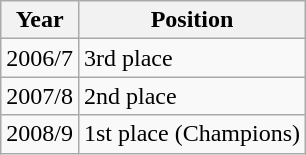<table class="wikitable">
<tr>
<th>Year</th>
<th>Position</th>
</tr>
<tr>
<td>2006/7</td>
<td>3rd place</td>
</tr>
<tr>
<td>2007/8</td>
<td>2nd place</td>
</tr>
<tr>
<td>2008/9</td>
<td>1st place (Champions)</td>
</tr>
</table>
